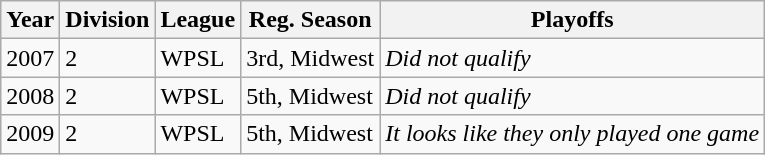<table class="wikitable">
<tr>
<th>Year</th>
<th>Division</th>
<th>League</th>
<th>Reg. Season</th>
<th>Playoffs</th>
</tr>
<tr>
<td>2007</td>
<td>2</td>
<td>WPSL</td>
<td>3rd, Midwest</td>
<td><em>Did not qualify</em></td>
</tr>
<tr>
<td>2008</td>
<td>2</td>
<td>WPSL</td>
<td>5th, Midwest</td>
<td><em>Did not qualify</em></td>
</tr>
<tr>
<td>2009</td>
<td>2</td>
<td>WPSL</td>
<td>5th, Midwest</td>
<td><em>It looks like they only played one game</em></td>
</tr>
</table>
